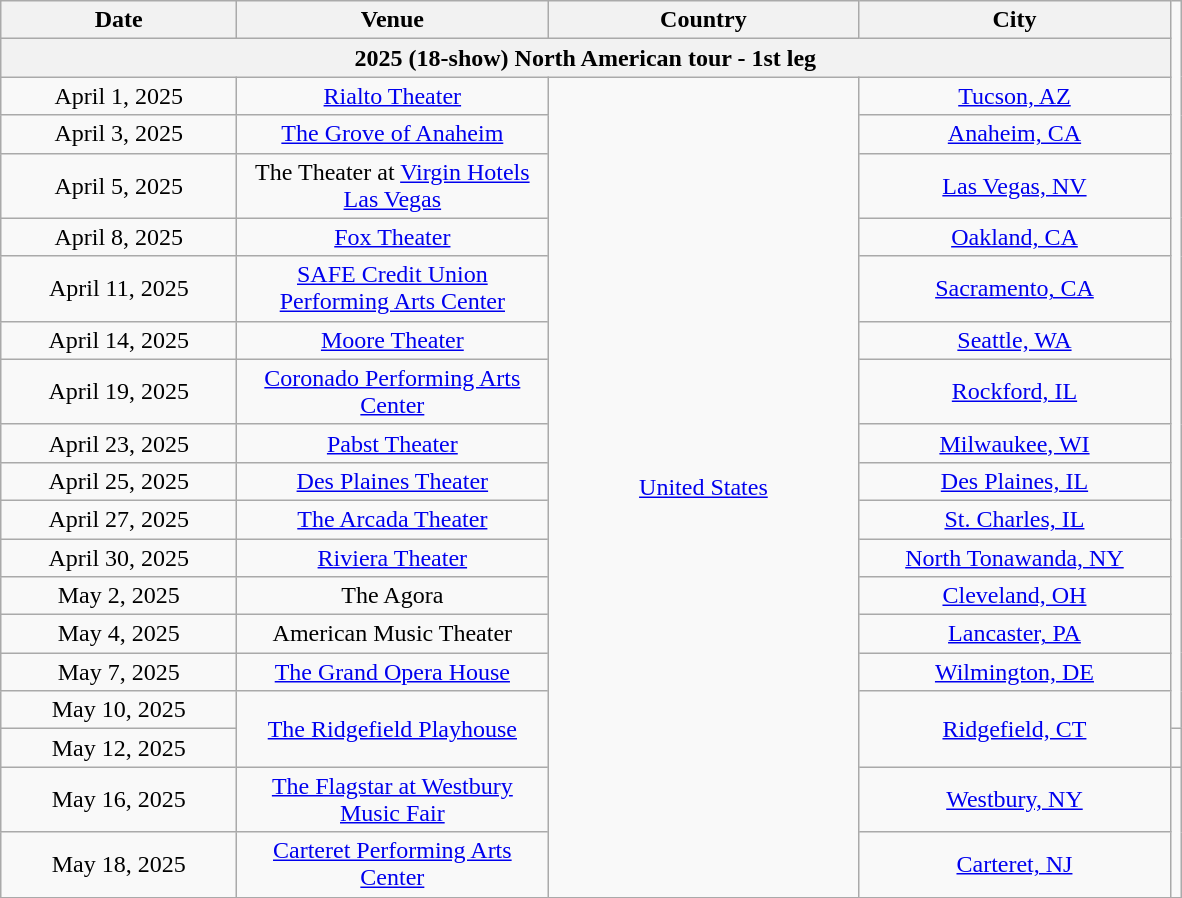<table class="wikitable" style="text-align:center;">
<tr>
<th style="width:150px;">Date</th>
<th style="width:200px;">Venue</th>
<th style="width:200px;">Country</th>
<th style="width:200px;">City</th>
</tr>
<tr>
<th colspan="4">2025 (18-show) North American tour - 1st leg</th>
</tr>
<tr>
<td>April 1, 2025</td>
<td><a href='#'>Rialto Theater</a></td>
<td rowspan="18"><a href='#'>United States</a></td>
<td><a href='#'>Tucson, AZ</a></td>
</tr>
<tr>
<td>April 3, 2025</td>
<td><a href='#'>The Grove of Anaheim</a></td>
<td><a href='#'>Anaheim, CA</a></td>
</tr>
<tr>
<td>April 5, 2025</td>
<td>The Theater at <a href='#'>Virgin Hotels Las Vegas</a></td>
<td><a href='#'>Las Vegas, NV</a></td>
</tr>
<tr>
<td>April 8, 2025</td>
<td><a href='#'>Fox Theater</a></td>
<td><a href='#'>Oakland, CA</a></td>
</tr>
<tr>
<td>April 11, 2025</td>
<td><a href='#'>SAFE Credit Union Performing Arts Center</a></td>
<td><a href='#'>Sacramento, CA</a></td>
</tr>
<tr>
<td>April 14, 2025</td>
<td><a href='#'>Moore Theater</a></td>
<td><a href='#'>Seattle, WA</a></td>
</tr>
<tr>
<td>April 19, 2025</td>
<td><a href='#'>Coronado Performing Arts Center</a></td>
<td><a href='#'>Rockford, IL</a></td>
</tr>
<tr>
<td>April 23, 2025</td>
<td><a href='#'>Pabst Theater</a></td>
<td><a href='#'>Milwaukee, WI</a></td>
</tr>
<tr>
<td>April 25, 2025</td>
<td><a href='#'>Des Plaines Theater</a></td>
<td><a href='#'>Des Plaines, IL</a></td>
</tr>
<tr>
<td>April 27, 2025</td>
<td><a href='#'>The Arcada Theater</a></td>
<td><a href='#'>St. Charles, IL</a></td>
</tr>
<tr>
<td>April 30, 2025</td>
<td><a href='#'>Riviera Theater</a></td>
<td><a href='#'>North Tonawanda, NY</a></td>
</tr>
<tr>
<td>May 2, 2025</td>
<td>The Agora</td>
<td><a href='#'>Cleveland, OH</a></td>
</tr>
<tr>
<td>May 4, 2025</td>
<td>American Music Theater</td>
<td><a href='#'>Lancaster, PA</a></td>
</tr>
<tr>
<td>May 7, 2025</td>
<td><a href='#'>The Grand Opera House</a></td>
<td><a href='#'>Wilmington, DE</a></td>
</tr>
<tr>
<td>May 10, 2025</td>
<td rowspan="2"><a href='#'>The Ridgefield Playhouse</a></td>
<td rowspan="2"><a href='#'>Ridgefield, CT</a></td>
</tr>
<tr>
<td>May 12, 2025</td>
<td></td>
</tr>
<tr>
<td>May 16, 2025</td>
<td><a href='#'>The Flagstar at Westbury Music Fair</a></td>
<td><a href='#'>Westbury, NY</a></td>
</tr>
<tr>
<td>May 18, 2025</td>
<td><a href='#'>Carteret Performing Arts Center</a></td>
<td><a href='#'>Carteret, NJ</a></td>
</tr>
<tr>
</tr>
</table>
